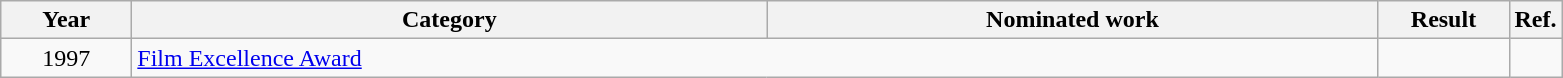<table class=wikitable>
<tr>
<th scope="col" style="width:5em;">Year</th>
<th scope="col" style="width:26em;">Category</th>
<th scope="col" style="width:25em;">Nominated work</th>
<th scope="col" style="width:5em;">Result</th>
<th>Ref.</th>
</tr>
<tr>
<td style="text-align:center;">1997</td>
<td colspan=2><a href='#'>Film Excellence Award</a></td>
<td></td>
<td></td>
</tr>
</table>
